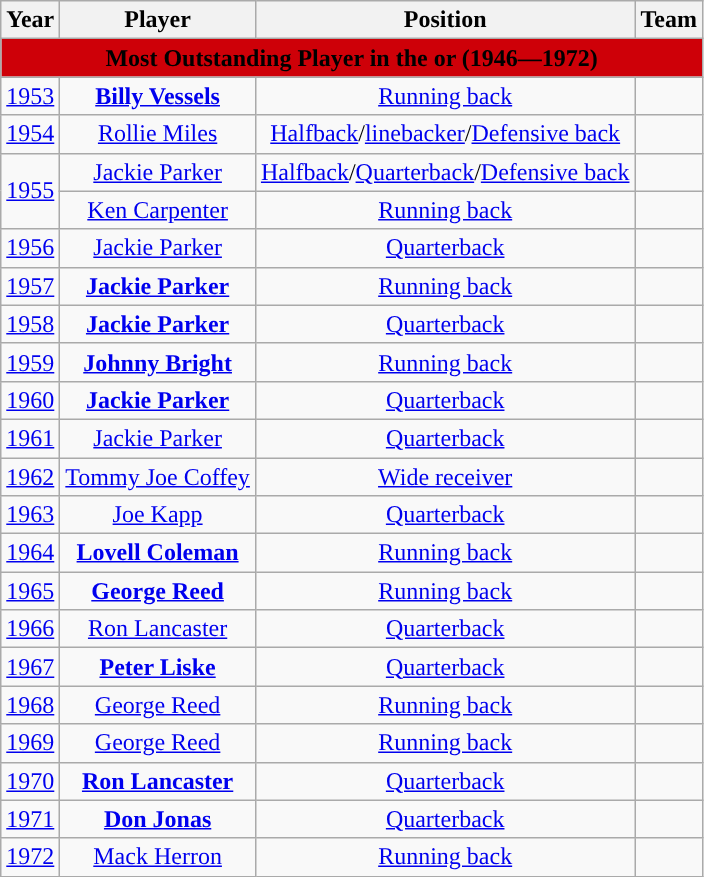<table class="wikitable sortable" style="text-align:center">
<tr>
<th scope=col>Year</th>
<th scope=col>Player</th>
<th scope=col>Position</th>
<th scope=col>Team</th>
</tr>
<tr>
<th style="background:#CE0008;" colspan="7"><span>Most Outstanding Player in the <a href='#'></a> or <a href='#'></a> (1946—1972)</span></th>
</tr>
<tr>
<td><a href='#'>1953</a></td>
<td><strong><a href='#'>Billy Vessels</a></strong></td>
<td><a href='#'>Running back</a></td>
<td><a href='#'></a></td>
</tr>
<tr>
<td><a href='#'>1954</a></td>
<td><a href='#'>Rollie Miles</a></td>
<td><a href='#'>Halfback</a>/<a href='#'>linebacker</a>/<a href='#'>Defensive back</a></td>
<td><a href='#'></a></td>
</tr>
<tr>
<td rowspan="2"><a href='#'>1955</a></td>
<td><a href='#'>Jackie Parker</a></td>
<td><a href='#'>Halfback</a>/<a href='#'>Quarterback</a>/<a href='#'>Defensive back</a></td>
<td><a href='#'></a></td>
</tr>
<tr>
<td><a href='#'>Ken Carpenter</a></td>
<td><a href='#'>Running back</a></td>
<td><a href='#'></a></td>
</tr>
<tr>
<td><a href='#'>1956</a></td>
<td><a href='#'>Jackie Parker</a></td>
<td><a href='#'>Quarterback</a></td>
<td><a href='#'></a></td>
</tr>
<tr>
<td><a href='#'>1957</a></td>
<td><strong><a href='#'>Jackie Parker</a></strong></td>
<td><a href='#'>Running back</a></td>
<td><a href='#'></a></td>
</tr>
<tr>
<td><a href='#'>1958</a></td>
<td><strong><a href='#'>Jackie Parker</a></strong></td>
<td><a href='#'>Quarterback</a></td>
<td><a href='#'></a></td>
</tr>
<tr>
<td><a href='#'>1959</a></td>
<td><strong><a href='#'>Johnny Bright</a></strong></td>
<td><a href='#'>Running back</a></td>
<td><a href='#'></a></td>
</tr>
<tr>
<td><a href='#'>1960</a></td>
<td><strong><a href='#'>Jackie Parker</a></strong></td>
<td><a href='#'>Quarterback</a></td>
<td><a href='#'></a></td>
</tr>
<tr>
<td><a href='#'>1961</a></td>
<td><a href='#'>Jackie Parker</a></td>
<td><a href='#'>Quarterback</a></td>
<td><a href='#'></a></td>
</tr>
<tr>
<td><a href='#'>1962</a></td>
<td><a href='#'>Tommy Joe Coffey</a></td>
<td><a href='#'>Wide receiver</a></td>
<td><a href='#'></a></td>
</tr>
<tr>
<td><a href='#'>1963</a></td>
<td><a href='#'>Joe Kapp</a></td>
<td><a href='#'>Quarterback</a></td>
<td><a href='#'></a></td>
</tr>
<tr>
<td><a href='#'>1964</a></td>
<td><strong><a href='#'>Lovell Coleman</a></strong></td>
<td><a href='#'>Running back</a></td>
<td><a href='#'></a></td>
</tr>
<tr>
<td><a href='#'>1965</a></td>
<td><strong><a href='#'>George Reed</a></strong></td>
<td><a href='#'>Running back</a></td>
<td><a href='#'></a></td>
</tr>
<tr>
<td><a href='#'>1966</a></td>
<td><a href='#'>Ron Lancaster</a></td>
<td><a href='#'>Quarterback</a></td>
<td><a href='#'></a></td>
</tr>
<tr>
<td><a href='#'>1967</a></td>
<td><strong><a href='#'>Peter Liske</a></strong></td>
<td><a href='#'>Quarterback</a></td>
<td><a href='#'></a></td>
</tr>
<tr>
<td><a href='#'>1968</a></td>
<td><a href='#'>George Reed</a></td>
<td><a href='#'>Running back</a></td>
<td><a href='#'></a></td>
</tr>
<tr>
<td><a href='#'>1969</a></td>
<td><a href='#'>George Reed</a></td>
<td><a href='#'>Running back</a></td>
<td><a href='#'></a></td>
</tr>
<tr>
<td><a href='#'>1970</a></td>
<td><strong><a href='#'>Ron Lancaster</a></strong></td>
<td><a href='#'>Quarterback</a></td>
<td><a href='#'></a></td>
</tr>
<tr>
<td><a href='#'>1971</a></td>
<td><strong><a href='#'>Don Jonas</a></strong></td>
<td><a href='#'>Quarterback</a></td>
<td><a href='#'></a></td>
</tr>
<tr>
<td><a href='#'>1972</a></td>
<td><a href='#'>Mack Herron</a></td>
<td><a href='#'>Running back</a></td>
<td><a href='#'></a></td>
</tr>
</table>
